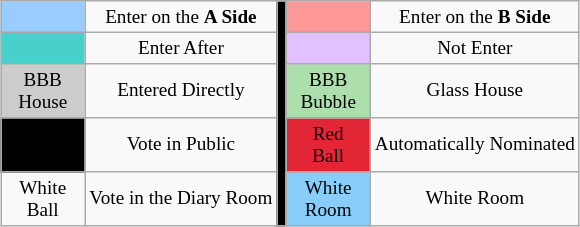<table class="wikitable" style="font-size:80%; text-align:center; margin-left: auto; margin-right: auto;">
<tr>
<td bgcolor="#99CCFF" style="width: 50px;"></td>
<td>Enter on the <strong>A Side</strong></td>
<td style="background:#000000;" rowspan="5"></td>
<td bgcolor="#FF9999" style="width: 50px;"></td>
<td>Enter on the <strong>B Side</strong></td>
</tr>
<tr>
<td bgcolor="#48D1CC" style="width: 50px;"></td>
<td>Enter After</td>
<td bgcolor="#E3C0FF" style="width: 50px;"></td>
<td>Not Enter</td>
</tr>
<tr>
<td bgcolor="#CCCCCC" style="width: 50px;">BBB<br>House</td>
<td>Entered Directly</td>
<td bgcolor="#ADDFAD" style="width: 50px;">BBB<br>Bubble</td>
<td>Glass House</td>
</tr>
<tr>
<td bgcolor="#000000" style="width: 50px;"><span>Black<br>Ball</span></td>
<td>Vote in Public</td>
<td bgcolor="#E32636" style="width: 50px;"><span>Red<br>Ball</span></td>
<td>Automatically Nominated</td>
</tr>
<tr>
<td style="width: 50px;">White<br>Ball</td>
<td>Vote in the Diary Room</td>
<td bgcolor="#87CEFA" style="width: 50px;">White<br>Room</td>
<td>White Room</td>
</tr>
</table>
